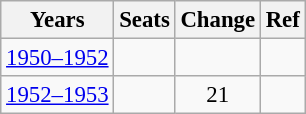<table class="wikitable" style="font-size:95%;text-align:center;">
<tr>
<th>Years</th>
<th>Seats</th>
<th>Change</th>
<th>Ref</th>
</tr>
<tr>
<td><a href='#'>1950–1952</a></td>
<td></td>
<td></td>
<td></td>
</tr>
<tr>
<td><a href='#'>1952–1953</a></td>
<td></td>
<td> 21</td>
<td></td>
</tr>
</table>
